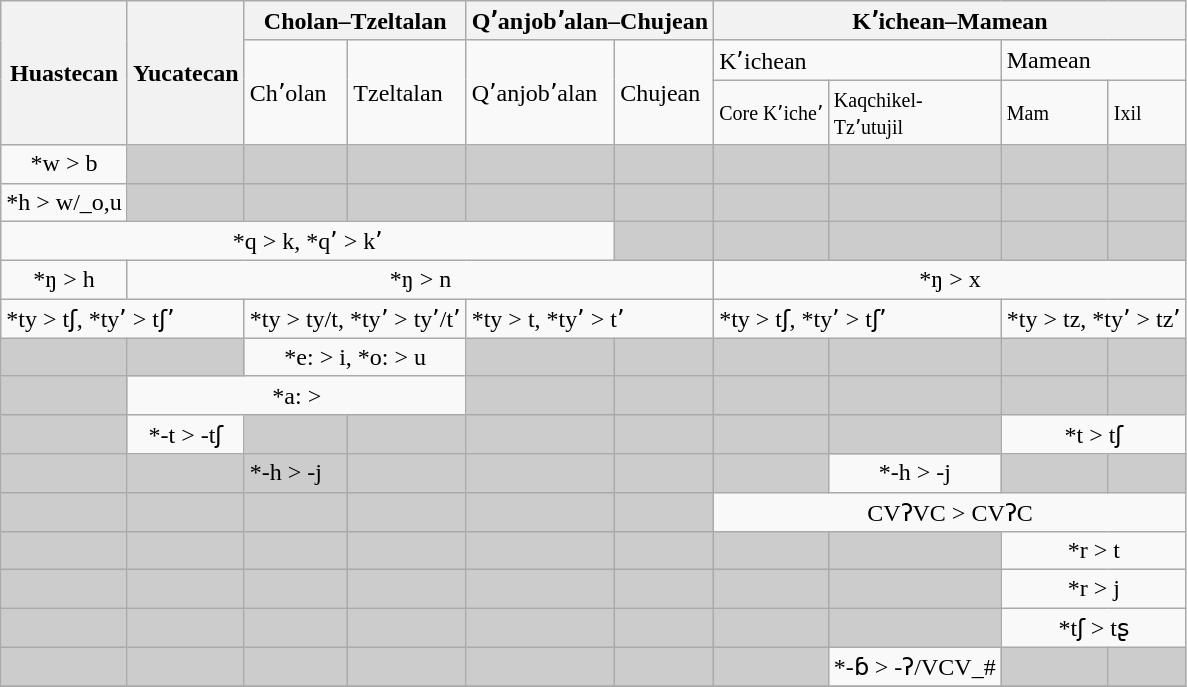<table class="wikitable">
<tr>
<th rowspan="3">Huastecan</th>
<th rowspan="3">Yucatecan</th>
<th colspan="2">Cholan–Tzeltalan</th>
<th colspan="2">Qʼanjobʼalan–Chujean</th>
<th colspan="4">Kʼichean–Mamean</th>
</tr>
<tr>
<td rowspan="2">Chʼolan</td>
<td rowspan="2">Tzeltalan</td>
<td rowspan="2">Qʼanjobʼalan</td>
<td rowspan="2">Chujean</td>
<td colspan="2">Kʼichean</td>
<td colspan="2">Mamean</td>
</tr>
<tr>
<td><small>Core Kʼicheʼ </small></td>
<td><small>Kaqchikel-<br>Tzʼutujil</small></td>
<td><small>Mam</small></td>
<td><small>Ixil</small></td>
</tr>
<tr>
<td align="center">*w > b</td>
<td style="background:#ccc"></td>
<td style="background:#ccc"></td>
<td style="background:#ccc"></td>
<td style="background:#ccc"></td>
<td style="background:#ccc"></td>
<td style="background:#ccc"></td>
<td style="background:#ccc"></td>
<td style="background:#ccc"></td>
<td style="background:#ccc"></td>
</tr>
<tr>
<td align="center">*h > w/_o,u</td>
<td style="background:#ccc"></td>
<td style="background:#ccc"></td>
<td style="background:#ccc"></td>
<td style="background:#ccc"></td>
<td style="background:#ccc"></td>
<td style="background:#ccc"></td>
<td style="background:#ccc"></td>
<td style="background:#ccc"></td>
<td style="background:#ccc"></td>
</tr>
<tr>
<td align="center" colspan="5">*q > k, *qʼ > kʼ</td>
<td style="background:#ccc"></td>
<td style="background:#ccc"></td>
<td style="background:#ccc"></td>
<td style="background:#ccc"></td>
<td style="background:#ccc"></td>
</tr>
<tr>
<td align="center">*ŋ > h</td>
<td align="center" colspan="5">*ŋ > n</td>
<td align="center" colspan="4">*ŋ > x</td>
</tr>
<tr>
<td colspan="2">*ty > tʃ, *tyʼ > tʃʼ</td>
<td colspan="2">*ty > ty/t, *tyʼ > tyʼ/tʼ</td>
<td colspan="2">*ty > t, *tyʼ > tʼ</td>
<td colspan="2">*ty > tʃ, *tyʼ > tʃʼ</td>
<td colspan="2">*ty > tz, *tyʼ > tzʼ</td>
</tr>
<tr>
<td style="background:#ccc"></td>
<td style="background:#ccc"></td>
<td align="center" colspan="2">*e: > i, *o: > u</td>
<td style="background:#ccc"></td>
<td style="background:#ccc"></td>
<td style="background:#ccc"></td>
<td style="background:#ccc"></td>
<td style="background:#ccc"></td>
<td style="background:#ccc"></td>
</tr>
<tr>
<td style="background:#ccc"></td>
<td align="center" colspan="3">*a: > </td>
<td style="background:#ccc"></td>
<td style="background:#ccc"></td>
<td style="background:#ccc"></td>
<td style="background:#ccc"></td>
<td style="background:#ccc"></td>
<td style="background:#ccc"></td>
</tr>
<tr>
<td style="background:#ccc"></td>
<td align="center">*-t > -tʃ</td>
<td style="background:#ccc"></td>
<td style="background:#ccc"></td>
<td style="background:#ccc"></td>
<td style="background:#ccc"></td>
<td style="background:#ccc"></td>
<td style="background:#ccc"></td>
<td align="center" colspan="2">*t > tʃ</td>
</tr>
<tr>
<td style="background:#ccc"></td>
<td style="background:#ccc"></td>
<td style="background:#ccc">*-h > -j</td>
<td style="background:#ccc"></td>
<td style="background:#ccc"></td>
<td style="background:#ccc"></td>
<td style="background:#ccc"></td>
<td align="center">*-h > -j</td>
<td style="background:#ccc"></td>
<td style="background:#ccc"></td>
</tr>
<tr>
<td style="background:#ccc"></td>
<td style="background:#ccc"></td>
<td style="background:#ccc"></td>
<td style="background:#ccc"></td>
<td style="background:#ccc"></td>
<td style="background:#ccc"></td>
<td align="center" colspan="4">CVʔVC > CVʔC</td>
</tr>
<tr>
<td style="background:#ccc"></td>
<td style="background:#ccc"></td>
<td style="background:#ccc"></td>
<td style="background:#ccc"></td>
<td style="background:#ccc"></td>
<td style="background:#ccc"></td>
<td style="background:#ccc"></td>
<td style="background:#ccc"></td>
<td align="center" colspan="2">*r > t</td>
</tr>
<tr>
<td style="background:#ccc"></td>
<td style="background:#ccc"></td>
<td style="background:#ccc"></td>
<td style="background:#ccc"></td>
<td style="background:#ccc"></td>
<td style="background:#ccc"></td>
<td style="background:#ccc"></td>
<td style="background:#ccc"></td>
<td align="center" colspan="2">*r > j</td>
</tr>
<tr>
<td style="background:#ccc"></td>
<td style="background:#ccc"></td>
<td style="background:#ccc"></td>
<td style="background:#ccc"></td>
<td style="background:#ccc"></td>
<td style="background:#ccc"></td>
<td style="background:#ccc"></td>
<td style="background:#ccc"></td>
<td align="center" colspan="2">*tʃ > tʂ</td>
</tr>
<tr>
<td style="background:#ccc"></td>
<td style="background:#ccc"></td>
<td style="background:#ccc"></td>
<td style="background:#ccc"></td>
<td style="background:#ccc"></td>
<td style="background:#ccc"></td>
<td style="background:#ccc"></td>
<td align="center">*-ɓ > -ʔ/VCV_#</td>
<td style="background:#ccc"></td>
<td style="background:#ccc"></td>
</tr>
<tr>
</tr>
</table>
